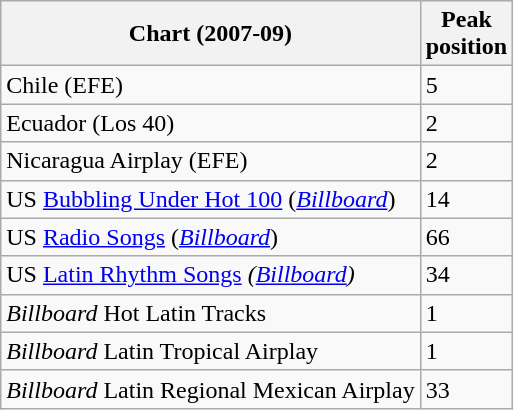<table class="wikitable">
<tr>
<th>Chart (2007-09)</th>
<th>Peak<br>position</th>
</tr>
<tr>
<td>Chile (EFE)</td>
<td>5</td>
</tr>
<tr>
<td>Ecuador (Los 40)</td>
<td>2</td>
</tr>
<tr>
<td>Nicaragua Airplay (EFE)</td>
<td>2</td>
</tr>
<tr>
<td>US <a href='#'>Bubbling Under Hot 100</a> (<em><a href='#'>Billboard</a></em>)</td>
<td>14</td>
</tr>
<tr>
<td>US <a href='#'>Radio Songs</a> (<em><a href='#'>Billboard</a></em>)</td>
<td>66</td>
</tr>
<tr>
<td>US <a href='#'>Latin Rhythm Songs</a> <em>(<a href='#'>Billboard</a>)</em></td>
<td>34</td>
</tr>
<tr>
<td><em>Billboard</em> Hot Latin Tracks</td>
<td>1</td>
</tr>
<tr>
<td><em>Billboard</em> Latin Tropical Airplay</td>
<td>1</td>
</tr>
<tr>
<td><em>Billboard</em> Latin Regional Mexican Airplay</td>
<td>33</td>
</tr>
</table>
